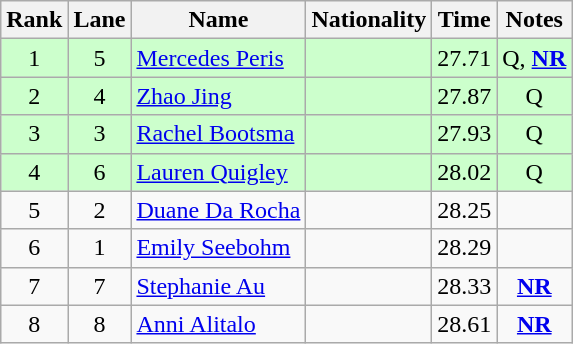<table class="wikitable sortable" style="text-align:center">
<tr>
<th>Rank</th>
<th>Lane</th>
<th>Name</th>
<th>Nationality</th>
<th>Time</th>
<th>Notes</th>
</tr>
<tr bgcolor=ccffcc>
<td>1</td>
<td>5</td>
<td align=left><a href='#'>Mercedes Peris</a></td>
<td align=left></td>
<td>27.71</td>
<td>Q, <strong><a href='#'>NR</a></strong></td>
</tr>
<tr bgcolor=ccffcc>
<td>2</td>
<td>4</td>
<td align=left><a href='#'>Zhao Jing</a></td>
<td align=left></td>
<td>27.87</td>
<td>Q</td>
</tr>
<tr bgcolor=ccffcc>
<td>3</td>
<td>3</td>
<td align=left><a href='#'>Rachel Bootsma</a></td>
<td align=left></td>
<td>27.93</td>
<td>Q</td>
</tr>
<tr bgcolor=ccffcc>
<td>4</td>
<td>6</td>
<td align=left><a href='#'>Lauren Quigley</a></td>
<td align=left></td>
<td>28.02</td>
<td>Q</td>
</tr>
<tr>
<td>5</td>
<td>2</td>
<td align=left><a href='#'>Duane Da Rocha</a></td>
<td align=left></td>
<td>28.25</td>
<td></td>
</tr>
<tr>
<td>6</td>
<td>1</td>
<td align=left><a href='#'>Emily Seebohm</a></td>
<td align=left></td>
<td>28.29</td>
<td></td>
</tr>
<tr>
<td>7</td>
<td>7</td>
<td align=left><a href='#'>Stephanie Au</a></td>
<td align=left></td>
<td>28.33</td>
<td><strong><a href='#'>NR</a></strong></td>
</tr>
<tr>
<td>8</td>
<td>8</td>
<td align=left><a href='#'>Anni Alitalo</a></td>
<td align=left></td>
<td>28.61</td>
<td><strong><a href='#'>NR</a></strong></td>
</tr>
</table>
